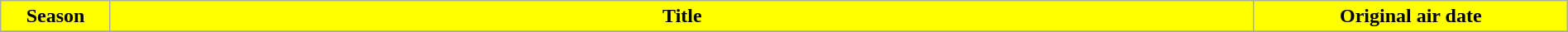<table class="wikitable plainrowheaders" style="width:100%;">
<tr>
<th scope="col" style="background-color:#FFFF00; color: black;" width="7%">Season</th>
<th scope="col" style="background-color:#FFFF00; color: black;">Title</th>
<th scope="col" style="background-color:#FFFF00; color: black;" width="20%">Original air date</th>
</tr>
<tr>
</tr>
</table>
